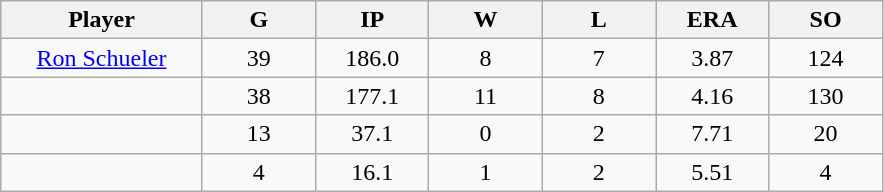<table class="wikitable sortable">
<tr>
<th bgcolor="#DDDDFF" width="16%">Player</th>
<th bgcolor="#DDDDFF" width="9%">G</th>
<th bgcolor="#DDDDFF" width="9%">IP</th>
<th bgcolor="#DDDDFF" width="9%">W</th>
<th bgcolor="#DDDDFF" width="9%">L</th>
<th bgcolor="#DDDDFF" width="9%">ERA</th>
<th bgcolor="#DDDDFF" width="9%">SO</th>
</tr>
<tr align="center">
<td><a href='#'>Ron Schueler</a></td>
<td>39</td>
<td>186.0</td>
<td>8</td>
<td>7</td>
<td>3.87</td>
<td>124</td>
</tr>
<tr align="center">
<td></td>
<td>38</td>
<td>177.1</td>
<td>11</td>
<td>8</td>
<td>4.16</td>
<td>130</td>
</tr>
<tr align="center">
<td></td>
<td>13</td>
<td>37.1</td>
<td>0</td>
<td>2</td>
<td>7.71</td>
<td>20</td>
</tr>
<tr align="center">
<td></td>
<td>4</td>
<td>16.1</td>
<td>1</td>
<td>2</td>
<td>5.51</td>
<td>4</td>
</tr>
</table>
